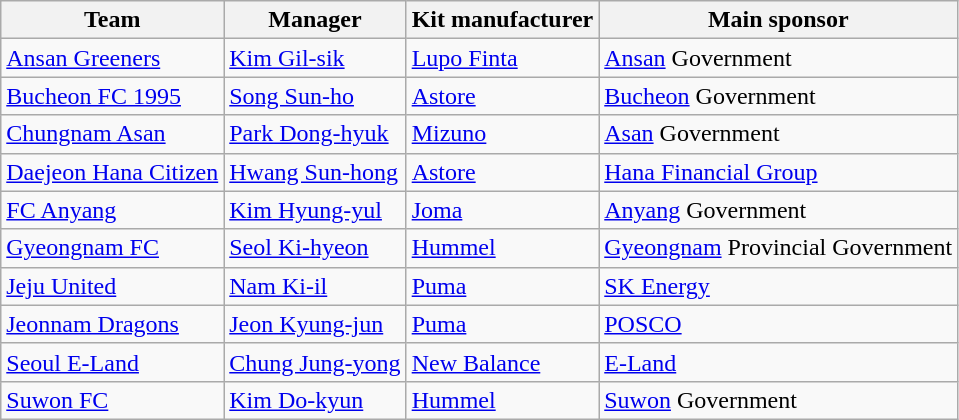<table class="wikitable sortable" style="text-align: left;">
<tr>
<th>Team</th>
<th>Manager</th>
<th>Kit manufacturer</th>
<th>Main sponsor</th>
</tr>
<tr>
<td><a href='#'>Ansan Greeners</a></td>
<td> <a href='#'>Kim Gil-sik</a></td>
<td><a href='#'>Lupo Finta</a></td>
<td><a href='#'>Ansan</a> Government</td>
</tr>
<tr>
<td><a href='#'>Bucheon FC 1995</a></td>
<td> <a href='#'>Song Sun-ho</a></td>
<td><a href='#'>Astore</a></td>
<td><a href='#'>Bucheon</a> Government</td>
</tr>
<tr>
<td><a href='#'>Chungnam Asan</a></td>
<td> <a href='#'>Park Dong-hyuk</a></td>
<td><a href='#'>Mizuno</a></td>
<td><a href='#'>Asan</a> Government</td>
</tr>
<tr>
<td><a href='#'>Daejeon Hana Citizen</a></td>
<td> <a href='#'>Hwang Sun-hong</a></td>
<td><a href='#'>Astore</a></td>
<td><a href='#'>Hana Financial Group</a></td>
</tr>
<tr>
<td><a href='#'>FC Anyang</a></td>
<td> <a href='#'>Kim Hyung-yul</a></td>
<td><a href='#'>Joma</a></td>
<td><a href='#'>Anyang</a> Government</td>
</tr>
<tr>
<td><a href='#'>Gyeongnam FC</a></td>
<td> <a href='#'>Seol Ki-hyeon</a></td>
<td><a href='#'>Hummel</a></td>
<td><a href='#'>Gyeongnam</a> Provincial Government</td>
</tr>
<tr>
<td><a href='#'>Jeju United</a></td>
<td> <a href='#'>Nam Ki-il</a></td>
<td><a href='#'>Puma</a></td>
<td><a href='#'>SK Energy</a></td>
</tr>
<tr>
<td><a href='#'>Jeonnam Dragons</a></td>
<td> <a href='#'>Jeon Kyung-jun</a></td>
<td><a href='#'>Puma</a></td>
<td><a href='#'>POSCO</a></td>
</tr>
<tr>
<td><a href='#'>Seoul E-Land</a></td>
<td> <a href='#'>Chung Jung-yong</a></td>
<td><a href='#'>New Balance</a></td>
<td><a href='#'>E-Land</a></td>
</tr>
<tr>
<td><a href='#'>Suwon FC</a></td>
<td> <a href='#'>Kim Do-kyun</a></td>
<td><a href='#'>Hummel</a></td>
<td><a href='#'>Suwon</a> Government</td>
</tr>
</table>
